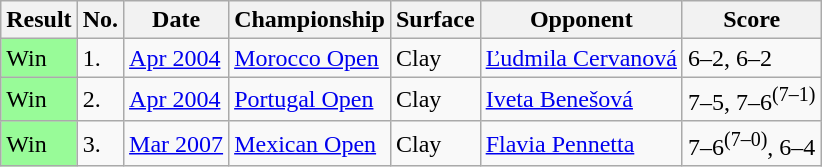<table class="sortable wikitable">
<tr>
<th>Result</th>
<th>No.</th>
<th>Date</th>
<th>Championship</th>
<th>Surface</th>
<th>Opponent</th>
<th class="unsortable">Score</th>
</tr>
<tr>
<td bgcolor=#98fb98>Win</td>
<td>1.</td>
<td><a href='#'>Apr 2004</a></td>
<td><a href='#'>Morocco Open</a></td>
<td>Clay</td>
<td> <a href='#'>Ľudmila Cervanová</a></td>
<td>6–2, 6–2</td>
</tr>
<tr>
<td bgcolor=#98fb98>Win</td>
<td>2.</td>
<td><a href='#'>Apr 2004</a></td>
<td><a href='#'>Portugal Open</a></td>
<td>Clay</td>
<td> <a href='#'>Iveta Benešová</a></td>
<td>7–5, 7–6<sup>(7–1)</sup></td>
</tr>
<tr>
<td bgcolor=#98fb98>Win</td>
<td>3.</td>
<td><a href='#'>Mar 2007</a></td>
<td><a href='#'>Mexican Open</a></td>
<td>Clay</td>
<td> <a href='#'>Flavia Pennetta</a></td>
<td>7–6<sup>(7–0)</sup>, 6–4</td>
</tr>
</table>
